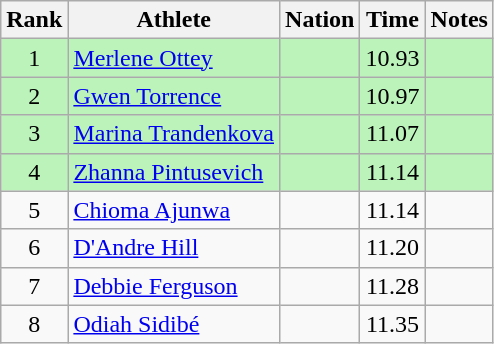<table class="wikitable sortable" style="text-align:center">
<tr>
<th>Rank</th>
<th>Athlete</th>
<th>Nation</th>
<th>Time</th>
<th>Notes</th>
</tr>
<tr style="background:#bbf3bb;">
<td>1</td>
<td align=left><a href='#'>Merlene Ottey</a></td>
<td align=left></td>
<td>10.93</td>
<td></td>
</tr>
<tr style="background:#bbf3bb;">
<td>2</td>
<td align=left><a href='#'>Gwen Torrence</a></td>
<td align=left></td>
<td>10.97</td>
<td></td>
</tr>
<tr style="background:#bbf3bb;">
<td>3</td>
<td align=left><a href='#'>Marina Trandenkova</a></td>
<td align=left></td>
<td>11.07</td>
<td></td>
</tr>
<tr style="background:#bbf3bb;">
<td>4</td>
<td align=left><a href='#'>Zhanna Pintusevich</a></td>
<td align=left></td>
<td>11.14</td>
<td></td>
</tr>
<tr>
<td>5</td>
<td align=left><a href='#'>Chioma Ajunwa</a></td>
<td align=left></td>
<td>11.14</td>
<td></td>
</tr>
<tr>
<td>6</td>
<td align=left><a href='#'>D'Andre Hill</a></td>
<td align=left></td>
<td>11.20</td>
<td></td>
</tr>
<tr>
<td>7</td>
<td align=left><a href='#'>Debbie Ferguson</a></td>
<td align=left></td>
<td>11.28</td>
<td></td>
</tr>
<tr>
<td>8</td>
<td align=left><a href='#'>Odiah Sidibé</a></td>
<td align=left></td>
<td>11.35</td>
<td></td>
</tr>
</table>
